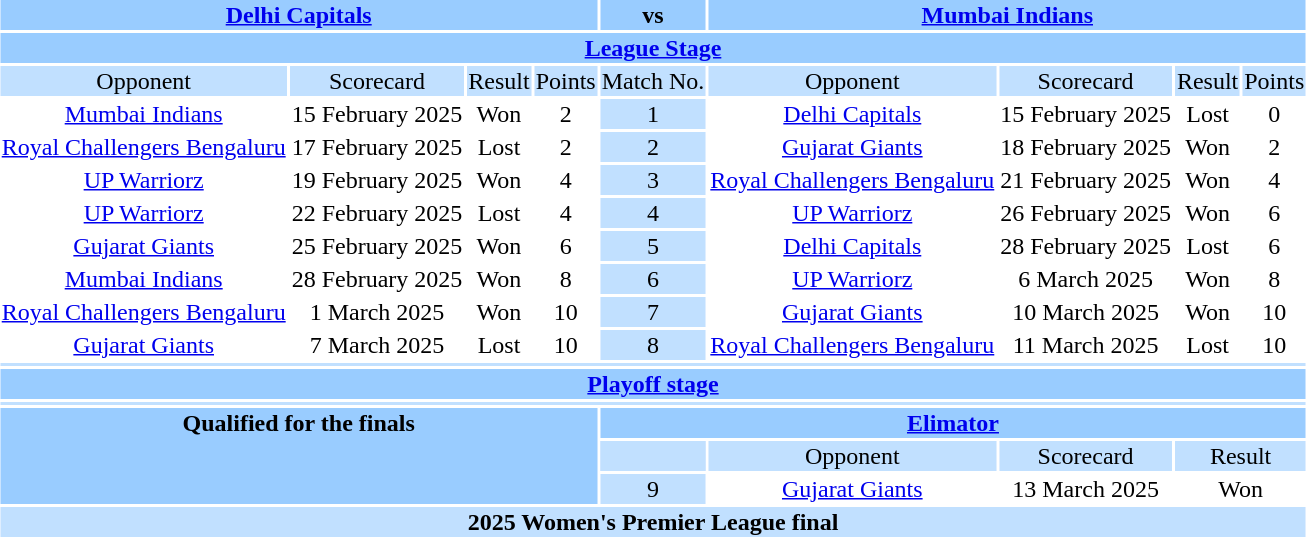<table style="text-align:center;margin:auto;">
<tr style="vertical-align:top;background:#99CCFF">
<th colspan="4"><a href='#'>Delhi Capitals</a></th>
<th>vs</th>
<th colspan="4"><a href='#'>Mumbai Indians</a></th>
</tr>
<tr style="vertical-align:top;background:#99CCFF">
<th colspan="9"><a href='#'>League Stage</a></th>
</tr>
<tr style="vertical-align:top;background:#C1E0FF">
<td>Opponent</td>
<td>Scorecard</td>
<td>Result</td>
<td>Points</td>
<td>Match No.</td>
<td>Opponent</td>
<td>Scorecard</td>
<td>Result</td>
<td>Points</td>
</tr>
<tr>
<td style="text-align:center;margin:auto;"><a href='#'>Mumbai Indians</a></td>
<td>15 February 2025</td>
<td>Won</td>
<td>2</td>
<td style="background:#C1E0FF">1</td>
<td style="text-align:center"><a href='#'>Delhi Capitals</a></td>
<td>15 February 2025</td>
<td>Lost</td>
<td>0</td>
</tr>
<tr>
<td style="text-align:center"><a href='#'>Royal Challengers Bengaluru</a></td>
<td>17 February 2025</td>
<td>Lost</td>
<td>2</td>
<td style="background:#C1E0FF">2</td>
<td style="text-align:center"><a href='#'>Gujarat Giants</a></td>
<td>18 February 2025</td>
<td>Won</td>
<td>2</td>
</tr>
<tr>
<td style="text-align:center"><a href='#'>UP Warriorz</a></td>
<td>19 February 2025</td>
<td>Won</td>
<td>4</td>
<td style="background:#C1E0FF">3</td>
<td style="text-align:center"><a href='#'>Royal Challengers Bengaluru</a></td>
<td>21 February 2025</td>
<td>Won</td>
<td>4</td>
</tr>
<tr>
<td style="text-align:center"><a href='#'>UP Warriorz</a></td>
<td>22 February 2025</td>
<td>Lost</td>
<td>4</td>
<td style="background:#C1E0FF">4</td>
<td style="text-align:center"><a href='#'>UP Warriorz</a></td>
<td>26 February 2025</td>
<td>Won</td>
<td>6</td>
</tr>
<tr>
<td style="text-align:center"><a href='#'>Gujarat Giants</a></td>
<td>25 February 2025</td>
<td>Won</td>
<td>6</td>
<td style="background:#C1E0FF">5</td>
<td style="text-align:center"><a href='#'>Delhi Capitals</a></td>
<td>28 February 2025</td>
<td>Lost</td>
<td>6</td>
</tr>
<tr>
<td style="text-align:center"><a href='#'>Mumbai Indians</a></td>
<td>28 February 2025</td>
<td>Won</td>
<td>8</td>
<td style="background:#C1E0FF">6</td>
<td style="text-align:center"><a href='#'>UP Warriorz</a></td>
<td>6 March 2025</td>
<td>Won</td>
<td>8</td>
</tr>
<tr>
<td style="text-align:center"><a href='#'>Royal Challengers Bengaluru</a></td>
<td>1 March 2025</td>
<td>Won</td>
<td>10</td>
<td style="background:#C1E0FF">7</td>
<td style="text-align:center"><a href='#'>Gujarat Giants</a></td>
<td>10 March 2025</td>
<td>Won</td>
<td>10</td>
</tr>
<tr>
<td style="text-align:center"><a href='#'>Gujarat Giants</a></td>
<td>7 March 2025</td>
<td>Lost</td>
<td>10</td>
<td style="background:#C1E0FF">8</td>
<td style="text-align:center"><a href='#'>Royal Challengers Bengaluru</a></td>
<td>11 March 2025</td>
<td>Lost</td>
<td>10</td>
</tr>
<tr>
<td colspan="9" style="text-align:left;background:#C1E0FF;"></td>
</tr>
<tr style="vertical-align:top;background:#99CCFF">
<th colspan="9"><a href='#'>Playoff stage</a></th>
</tr>
<tr style="align:center;background:#C1E0FF">
<td colspan="9"></td>
</tr>
<tr style="vertical-align:top;background:#99CCFF">
<th colspan="4" rowspan="3" style="align:center">Qualified for the finals</th>
<th colspan="5"><a href='#'>Elimator</a></th>
</tr>
<tr style="align:center;background:#C1E0FF">
<td style="background:#C1E0FF"></td>
<td>Opponent</td>
<td>Scorecard</td>
<td colspan="2">Result</td>
</tr>
<tr>
<td style="background:#C1E0FF">9</td>
<td><a href='#'>Gujarat Giants</a></td>
<td>13 March 2025</td>
<td colspan="2">Won</td>
</tr>
<tr style="vertical-align:center;background:#C1E0FF">
<th colspan="9">2025 Women's Premier League final</th>
</tr>
</table>
